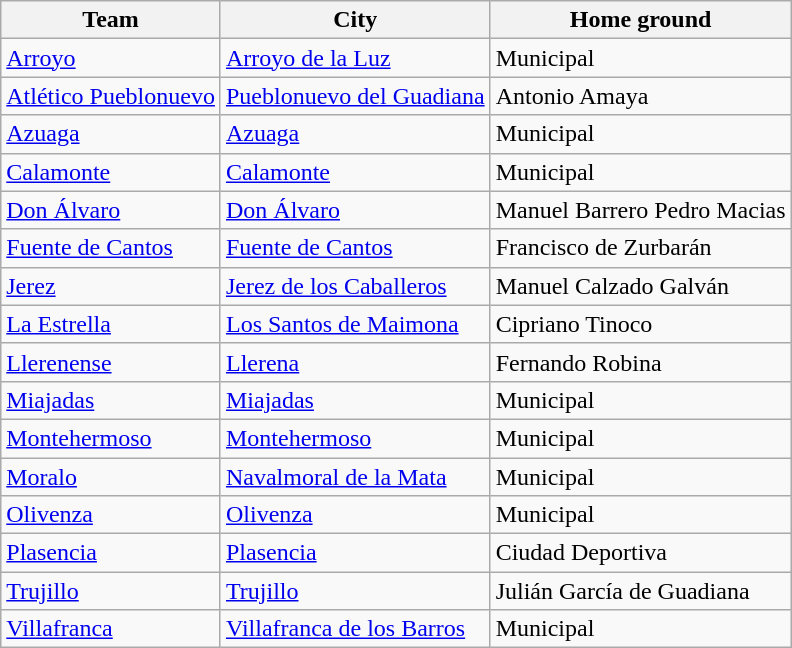<table class="wikitable sortable">
<tr>
<th>Team</th>
<th>City</th>
<th>Home ground</th>
</tr>
<tr>
<td><a href='#'>Arroyo</a></td>
<td><a href='#'>Arroyo de la Luz</a></td>
<td>Municipal</td>
</tr>
<tr>
<td><a href='#'>Atlético Pueblonuevo</a></td>
<td><a href='#'>Pueblonuevo del Guadiana</a></td>
<td>Antonio Amaya</td>
</tr>
<tr>
<td><a href='#'>Azuaga</a></td>
<td><a href='#'>Azuaga</a></td>
<td>Municipal</td>
</tr>
<tr>
<td><a href='#'>Calamonte</a></td>
<td><a href='#'>Calamonte</a></td>
<td>Municipal</td>
</tr>
<tr>
<td><a href='#'>Don Álvaro</a></td>
<td><a href='#'>Don Álvaro</a></td>
<td>Manuel Barrero Pedro Macias</td>
</tr>
<tr>
<td><a href='#'>Fuente de Cantos</a></td>
<td><a href='#'>Fuente de Cantos</a></td>
<td>Francisco de Zurbarán</td>
</tr>
<tr>
<td><a href='#'>Jerez</a></td>
<td><a href='#'>Jerez de los Caballeros</a></td>
<td>Manuel Calzado Galván</td>
</tr>
<tr>
<td><a href='#'>La Estrella</a></td>
<td><a href='#'>Los Santos de Maimona</a></td>
<td>Cipriano Tinoco</td>
</tr>
<tr>
<td><a href='#'>Llerenense</a></td>
<td><a href='#'>Llerena</a></td>
<td>Fernando Robina</td>
</tr>
<tr>
<td><a href='#'>Miajadas</a></td>
<td><a href='#'>Miajadas</a></td>
<td>Municipal</td>
</tr>
<tr>
<td><a href='#'>Montehermoso</a></td>
<td><a href='#'>Montehermoso</a></td>
<td>Municipal</td>
</tr>
<tr>
<td><a href='#'>Moralo</a></td>
<td><a href='#'>Navalmoral de la Mata</a></td>
<td>Municipal</td>
</tr>
<tr>
<td><a href='#'>Olivenza</a></td>
<td><a href='#'>Olivenza</a></td>
<td>Municipal</td>
</tr>
<tr>
<td><a href='#'>Plasencia</a></td>
<td><a href='#'>Plasencia</a></td>
<td>Ciudad Deportiva</td>
</tr>
<tr>
<td><a href='#'>Trujillo</a></td>
<td><a href='#'>Trujillo</a></td>
<td>Julián García de Guadiana</td>
</tr>
<tr>
<td><a href='#'>Villafranca</a></td>
<td><a href='#'>Villafranca de los Barros</a></td>
<td>Municipal</td>
</tr>
</table>
